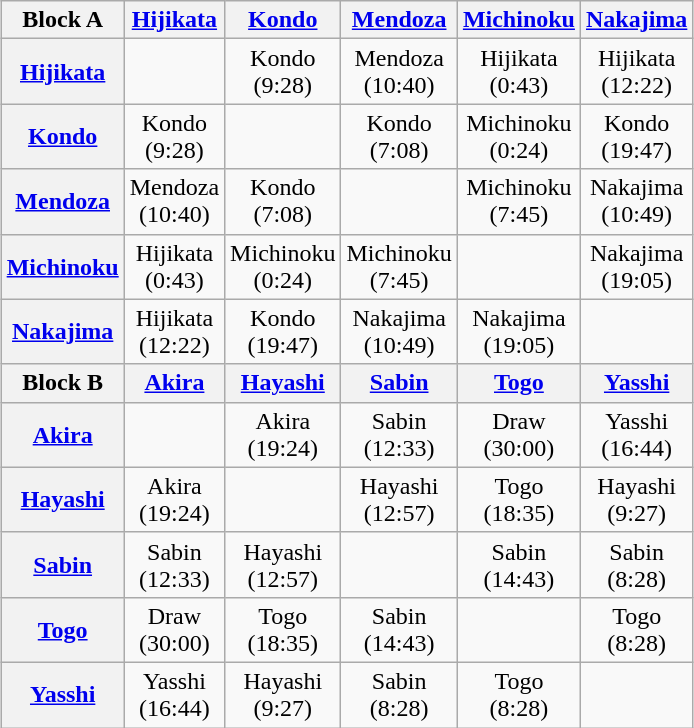<table class="wikitable" style="margin: 1em auto 1em auto;text-align:center">
<tr>
<th>Block A</th>
<th><a href='#'>Hijikata</a></th>
<th><a href='#'>Kondo</a></th>
<th><a href='#'>Mendoza</a></th>
<th><a href='#'>Michinoku</a></th>
<th><a href='#'>Nakajima</a></th>
</tr>
<tr>
<th><a href='#'>Hijikata</a></th>
<td></td>
<td>Kondo<br>(9:28)</td>
<td>Mendoza<br>(10:40)</td>
<td>Hijikata<br>(0:43)</td>
<td>Hijikata<br>(12:22)</td>
</tr>
<tr>
<th><a href='#'>Kondo</a></th>
<td>Kondo<br>(9:28)</td>
<td></td>
<td>Kondo<br>(7:08)</td>
<td>Michinoku<br>(0:24)</td>
<td>Kondo<br>(19:47)</td>
</tr>
<tr>
<th><a href='#'>Mendoza</a></th>
<td>Mendoza<br>(10:40)</td>
<td>Kondo<br>(7:08)</td>
<td></td>
<td>Michinoku<br>(7:45)</td>
<td>Nakajima<br>(10:49)</td>
</tr>
<tr>
<th><a href='#'>Michinoku</a></th>
<td>Hijikata<br>(0:43)</td>
<td>Michinoku<br>(0:24)</td>
<td>Michinoku<br>(7:45)</td>
<td></td>
<td>Nakajima<br>(19:05)</td>
</tr>
<tr>
<th><a href='#'>Nakajima</a></th>
<td>Hijikata<br>(12:22)</td>
<td>Kondo<br>(19:47)</td>
<td>Nakajima<br>(10:49)</td>
<td>Nakajima<br>(19:05)</td>
<td></td>
</tr>
<tr>
<th>Block B</th>
<th><a href='#'>Akira</a></th>
<th><a href='#'>Hayashi</a></th>
<th><a href='#'>Sabin</a></th>
<th><a href='#'>Togo</a></th>
<th><a href='#'>Yasshi</a></th>
</tr>
<tr>
<th><a href='#'>Akira</a></th>
<td></td>
<td>Akira<br>(19:24)</td>
<td>Sabin<br>(12:33)</td>
<td>Draw<br>(30:00)</td>
<td>Yasshi<br>(16:44)</td>
</tr>
<tr>
<th><a href='#'>Hayashi</a></th>
<td>Akira<br>(19:24)</td>
<td></td>
<td>Hayashi<br>(12:57)</td>
<td>Togo<br>(18:35)</td>
<td>Hayashi<br>(9:27)</td>
</tr>
<tr>
<th><a href='#'>Sabin</a></th>
<td>Sabin<br>(12:33)</td>
<td>Hayashi<br>(12:57)</td>
<td></td>
<td>Sabin<br>(14:43)</td>
<td>Sabin<br>(8:28)</td>
</tr>
<tr>
<th><a href='#'>Togo</a></th>
<td>Draw<br>(30:00)</td>
<td>Togo<br>(18:35)</td>
<td>Sabin<br>(14:43)</td>
<td></td>
<td>Togo<br>(8:28)</td>
</tr>
<tr>
<th><a href='#'>Yasshi</a></th>
<td>Yasshi<br>(16:44)</td>
<td>Hayashi<br>(9:27)</td>
<td>Sabin<br>(8:28)</td>
<td>Togo<br>(8:28)</td>
<td></td>
</tr>
</table>
